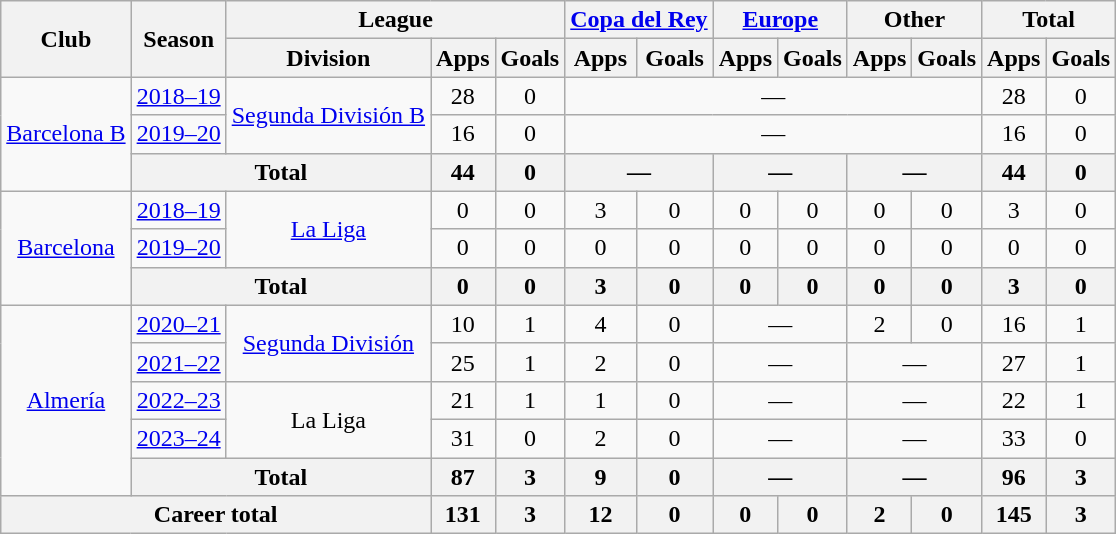<table class="wikitable" style="text-align:center;">
<tr>
<th rowspan="2">Club</th>
<th rowspan="2">Season</th>
<th colspan="3">League</th>
<th colspan="2"><a href='#'>Copa del Rey</a></th>
<th colspan="2"><a href='#'>Europe</a></th>
<th colspan="2">Other</th>
<th colspan="2">Total</th>
</tr>
<tr>
<th>Division</th>
<th>Apps</th>
<th>Goals</th>
<th>Apps</th>
<th>Goals</th>
<th>Apps</th>
<th>Goals</th>
<th>Apps</th>
<th>Goals</th>
<th>Apps</th>
<th>Goals</th>
</tr>
<tr>
<td rowspan="3"><a href='#'>Barcelona B</a></td>
<td><a href='#'>2018–19</a></td>
<td rowspan="2"><a href='#'>Segunda División B</a></td>
<td>28</td>
<td>0</td>
<td colspan=6>—</td>
<td>28</td>
<td>0</td>
</tr>
<tr>
<td><a href='#'>2019–20</a></td>
<td>16</td>
<td>0</td>
<td colspan=6>—</td>
<td>16</td>
<td>0</td>
</tr>
<tr>
<th colspan="2">Total</th>
<th>44</th>
<th>0</th>
<th colspan="2">—</th>
<th colspan="2">—</th>
<th colspan="2">—</th>
<th>44</th>
<th>0</th>
</tr>
<tr>
<td rowspan="3"><a href='#'>Barcelona</a></td>
<td><a href='#'>2018–19</a></td>
<td rowspan="2"><a href='#'>La Liga</a></td>
<td>0</td>
<td>0</td>
<td>3</td>
<td>0</td>
<td>0</td>
<td>0</td>
<td>0</td>
<td>0</td>
<td>3</td>
<td>0</td>
</tr>
<tr>
<td><a href='#'>2019–20</a></td>
<td>0</td>
<td>0</td>
<td>0</td>
<td>0</td>
<td>0</td>
<td>0</td>
<td>0</td>
<td>0</td>
<td>0</td>
<td>0</td>
</tr>
<tr>
<th colspan="2">Total</th>
<th>0</th>
<th>0</th>
<th>3</th>
<th>0</th>
<th>0</th>
<th>0</th>
<th>0</th>
<th>0</th>
<th>3</th>
<th>0</th>
</tr>
<tr>
<td rowspan="5"><a href='#'>Almería</a></td>
<td><a href='#'>2020–21</a></td>
<td rowspan="2"><a href='#'>Segunda División</a></td>
<td>10</td>
<td>1</td>
<td>4</td>
<td>0</td>
<td colspan=2>—</td>
<td>2</td>
<td>0</td>
<td>16</td>
<td>1</td>
</tr>
<tr>
<td><a href='#'>2021–22</a></td>
<td>25</td>
<td>1</td>
<td>2</td>
<td>0</td>
<td colspan=2>—</td>
<td colspan=2>—</td>
<td>27</td>
<td>1</td>
</tr>
<tr>
<td><a href='#'>2022–23</a></td>
<td rowspan="2">La Liga</td>
<td>21</td>
<td>1</td>
<td>1</td>
<td>0</td>
<td colspan=2>—</td>
<td colspan=2>—</td>
<td>22</td>
<td>1</td>
</tr>
<tr>
<td><a href='#'>2023–24</a></td>
<td>31</td>
<td>0</td>
<td>2</td>
<td>0</td>
<td colspan=2>—</td>
<td colspan=2>—</td>
<td>33</td>
<td>0</td>
</tr>
<tr>
<th colspan="2">Total</th>
<th>87</th>
<th>3</th>
<th>9</th>
<th>0</th>
<th colspan=2>—</th>
<th colspan=2>—</th>
<th>96</th>
<th>3</th>
</tr>
<tr>
<th colspan="3">Career total</th>
<th>131</th>
<th>3</th>
<th>12</th>
<th>0</th>
<th>0</th>
<th>0</th>
<th>2</th>
<th>0</th>
<th>145</th>
<th>3</th>
</tr>
</table>
